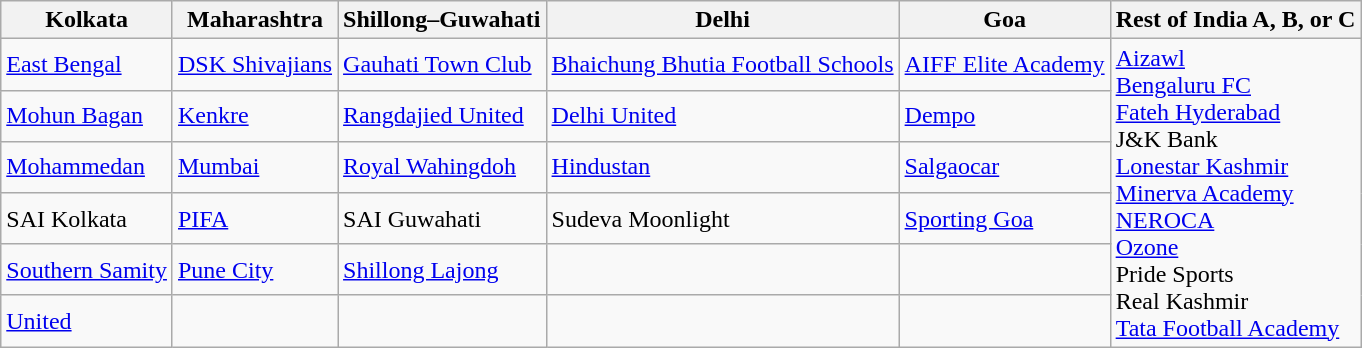<table class="wikitable sortable" style="text-align: left;">
<tr>
<th>Kolkata</th>
<th>Maharashtra</th>
<th>Shillong–Guwahati</th>
<th>Delhi</th>
<th>Goa</th>
<th>Rest of India A, B, or C</th>
</tr>
<tr>
<td><a href='#'>East Bengal</a></td>
<td><a href='#'>DSK Shivajians</a></td>
<td><a href='#'>Gauhati Town Club</a></td>
<td><a href='#'>Bhaichung Bhutia Football Schools</a></td>
<td><a href='#'>AIFF Elite Academy</a></td>
<td rowspan="6"><a href='#'>Aizawl</a><br><a href='#'>Bengaluru FC</a><br><a href='#'>Fateh Hyderabad</a><br>J&K Bank<br><a href='#'>Lonestar Kashmir</a><br><a href='#'>Minerva Academy</a><br><a href='#'>NEROCA</a><br><a href='#'>Ozone</a><br>Pride Sports<br>Real Kashmir<br><a href='#'>Tata Football Academy</a></td>
</tr>
<tr>
<td><a href='#'>Mohun Bagan</a></td>
<td><a href='#'>Kenkre</a></td>
<td><a href='#'>Rangdajied United</a></td>
<td><a href='#'>Delhi United</a></td>
<td><a href='#'>Dempo</a></td>
</tr>
<tr>
<td><a href='#'>Mohammedan</a></td>
<td><a href='#'>Mumbai</a></td>
<td><a href='#'>Royal Wahingdoh</a></td>
<td><a href='#'>Hindustan</a></td>
<td><a href='#'>Salgaocar</a></td>
</tr>
<tr>
<td>SAI Kolkata</td>
<td><a href='#'>PIFA</a></td>
<td>SAI Guwahati</td>
<td>Sudeva Moonlight</td>
<td><a href='#'>Sporting Goa</a></td>
</tr>
<tr>
<td><a href='#'>Southern Samity</a></td>
<td><a href='#'>Pune City</a></td>
<td><a href='#'>Shillong Lajong</a></td>
<td></td>
<td></td>
</tr>
<tr>
<td><a href='#'>United</a></td>
<td></td>
<td></td>
<td></td>
<td></td>
</tr>
</table>
